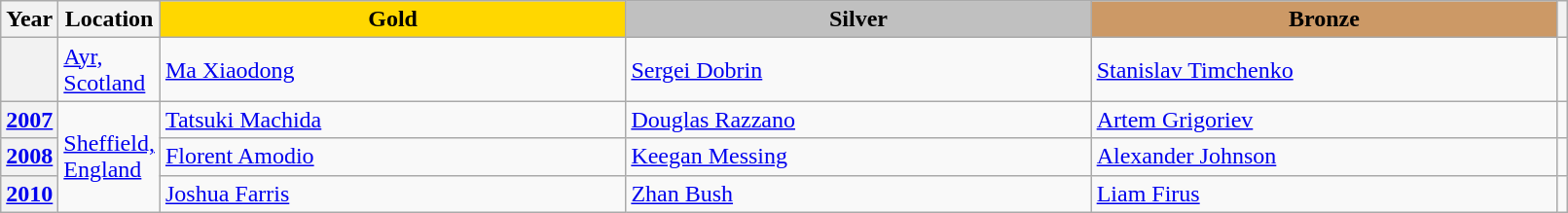<table class="wikitable unsortable" style="text-align:left; width:85%">
<tr>
<th scope="col" style="text-align:center">Year</th>
<th scope="col" style="text-align:center">Location</th>
<td scope="col" style="text-align:center; width:30%; background:gold"><strong>Gold</strong></td>
<td scope="col" style="text-align:center; width:30%; background:silver"><strong>Silver</strong></td>
<td scope="col" style="text-align:center; width:30%; background:#c96"><strong>Bronze</strong></td>
<th scope="col" style="text-align:center"></th>
</tr>
<tr>
<th scope="row" style="text-align:left"></th>
<td><a href='#'>Ayr, Scotland</a></td>
<td> <a href='#'>Ma Xiaodong</a></td>
<td> <a href='#'>Sergei Dobrin</a></td>
<td> <a href='#'>Stanislav Timchenko</a></td>
<td></td>
</tr>
<tr>
<th scope="row" style="text-align:left"><a href='#'>2007</a></th>
<td rowspan="3"><a href='#'>Sheffield, England</a></td>
<td> <a href='#'>Tatsuki Machida</a></td>
<td> <a href='#'>Douglas Razzano</a></td>
<td> <a href='#'>Artem Grigoriev</a></td>
<td></td>
</tr>
<tr>
<th scope="row" style="text-align:left"><a href='#'>2008</a></th>
<td> <a href='#'>Florent Amodio</a></td>
<td> <a href='#'>Keegan Messing</a></td>
<td> <a href='#'>Alexander Johnson</a></td>
<td></td>
</tr>
<tr>
<th scope="row" style="text-align:left"><a href='#'>2010</a></th>
<td> <a href='#'>Joshua Farris</a></td>
<td> <a href='#'>Zhan Bush</a></td>
<td> <a href='#'>Liam Firus</a></td>
<td></td>
</tr>
</table>
